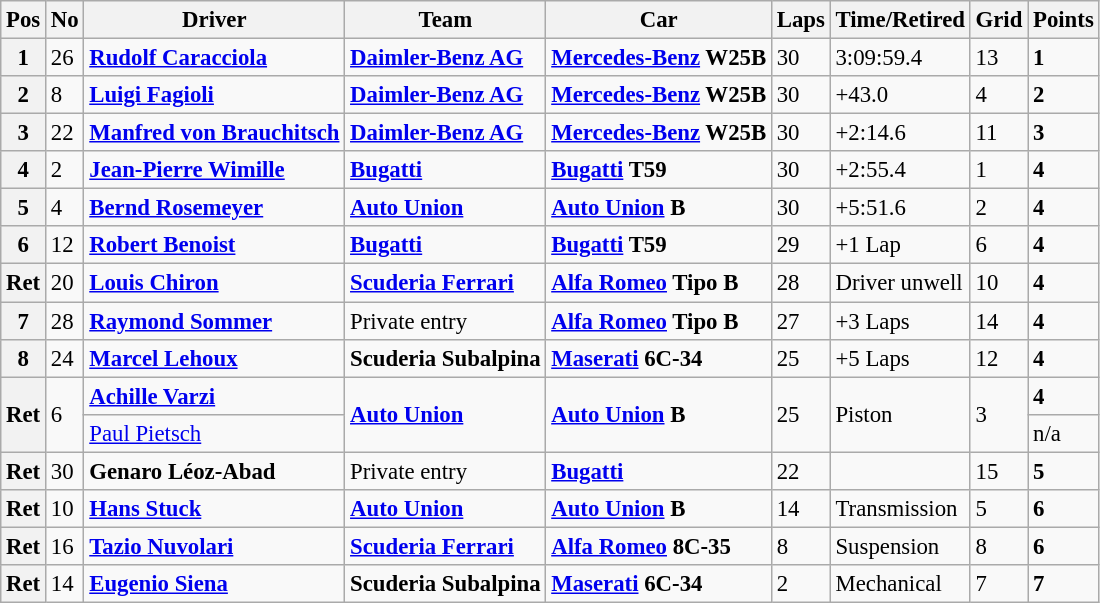<table class="wikitable" style="font-size: 95%;">
<tr>
<th>Pos</th>
<th>No</th>
<th>Driver</th>
<th>Team</th>
<th>Car</th>
<th>Laps</th>
<th>Time/Retired</th>
<th>Grid</th>
<th>Points</th>
</tr>
<tr>
<th>1</th>
<td>26</td>
<td> <strong><a href='#'>Rudolf Caracciola</a></strong></td>
<td><strong><a href='#'>Daimler-Benz AG</a></strong></td>
<td><strong><a href='#'>Mercedes-Benz</a> W25B</strong></td>
<td>30</td>
<td>3:09:59.4</td>
<td>13</td>
<td><strong>1</strong></td>
</tr>
<tr>
<th>2</th>
<td>8</td>
<td> <strong><a href='#'>Luigi Fagioli</a></strong></td>
<td><strong><a href='#'>Daimler-Benz AG</a></strong></td>
<td><strong><a href='#'>Mercedes-Benz</a> W25B</strong></td>
<td>30</td>
<td>+43.0</td>
<td>4</td>
<td><strong>2</strong></td>
</tr>
<tr>
<th>3</th>
<td>22</td>
<td> <strong><a href='#'>Manfred von Brauchitsch</a></strong></td>
<td><strong><a href='#'>Daimler-Benz AG</a></strong></td>
<td><strong><a href='#'>Mercedes-Benz</a> W25B</strong></td>
<td>30</td>
<td>+2:14.6</td>
<td>11</td>
<td><strong>3</strong></td>
</tr>
<tr>
<th>4</th>
<td>2</td>
<td> <strong><a href='#'>Jean-Pierre Wimille</a></strong></td>
<td><strong><a href='#'>Bugatti</a></strong></td>
<td><strong><a href='#'>Bugatti</a> T59</strong></td>
<td>30</td>
<td>+2:55.4</td>
<td>1</td>
<td><strong>4</strong></td>
</tr>
<tr>
<th>5</th>
<td>4</td>
<td> <strong><a href='#'>Bernd Rosemeyer</a></strong></td>
<td><strong><a href='#'>Auto Union</a></strong></td>
<td><strong><a href='#'>Auto Union</a> B</strong></td>
<td>30</td>
<td>+5:51.6</td>
<td>2</td>
<td><strong>4</strong></td>
</tr>
<tr>
<th>6</th>
<td>12</td>
<td> <strong><a href='#'>Robert Benoist</a></strong></td>
<td><strong><a href='#'>Bugatti</a></strong></td>
<td><strong><a href='#'>Bugatti</a> T59</strong></td>
<td>29</td>
<td>+1 Lap</td>
<td>6</td>
<td><strong>4</strong></td>
</tr>
<tr>
<th>Ret</th>
<td>20</td>
<td> <strong><a href='#'>Louis Chiron</a></strong></td>
<td><strong><a href='#'>Scuderia Ferrari</a></strong></td>
<td><strong><a href='#'>Alfa Romeo</a> Tipo B</strong></td>
<td>28</td>
<td>Driver unwell</td>
<td>10</td>
<td><strong>4</strong></td>
</tr>
<tr>
<th>7</th>
<td>28</td>
<td> <strong><a href='#'>Raymond Sommer</a></strong></td>
<td>Private entry</td>
<td><strong><a href='#'>Alfa Romeo</a> Tipo B</strong></td>
<td>27</td>
<td>+3 Laps</td>
<td>14</td>
<td><strong>4</strong></td>
</tr>
<tr>
<th>8</th>
<td>24</td>
<td> <strong><a href='#'>Marcel Lehoux</a></strong></td>
<td><strong>Scuderia Subalpina</strong></td>
<td><strong><a href='#'>Maserati</a> 6C-34</strong></td>
<td>25</td>
<td>+5 Laps</td>
<td>12</td>
<td><strong>4</strong></td>
</tr>
<tr>
<th rowspan=2>Ret</th>
<td rowspan=2>6</td>
<td> <strong><a href='#'>Achille Varzi</a></strong></td>
<td rowspan=2><strong><a href='#'>Auto Union</a></strong></td>
<td rowspan=2><strong><a href='#'>Auto Union</a> B</strong></td>
<td rowspan=2>25</td>
<td rowspan=2>Piston</td>
<td rowspan=2>3</td>
<td><strong>4</strong></td>
</tr>
<tr>
<td> <a href='#'>Paul Pietsch</a></td>
<td>n/a</td>
</tr>
<tr>
<th>Ret</th>
<td>30</td>
<td> <strong>Genaro Léoz-Abad</strong></td>
<td>Private entry</td>
<td><strong><a href='#'>Bugatti</a></strong></td>
<td>22</td>
<td></td>
<td>15</td>
<td><strong>5</strong></td>
</tr>
<tr>
<th>Ret</th>
<td>10</td>
<td> <strong><a href='#'>Hans Stuck</a></strong></td>
<td><strong><a href='#'>Auto Union</a></strong></td>
<td><strong><a href='#'>Auto Union</a> B</strong></td>
<td>14</td>
<td>Transmission</td>
<td>5</td>
<td><strong>6</strong></td>
</tr>
<tr>
<th>Ret</th>
<td>16</td>
<td> <strong><a href='#'>Tazio Nuvolari</a></strong></td>
<td><strong><a href='#'>Scuderia Ferrari</a></strong></td>
<td><strong><a href='#'>Alfa Romeo</a> 8C-35</strong></td>
<td>8</td>
<td>Suspension</td>
<td>8</td>
<td><strong>6</strong></td>
</tr>
<tr>
<th>Ret</th>
<td>14</td>
<td> <strong><a href='#'>Eugenio Siena</a></strong></td>
<td><strong>Scuderia Subalpina</strong></td>
<td><strong><a href='#'>Maserati</a> 6C-34</strong></td>
<td>2</td>
<td>Mechanical</td>
<td>7</td>
<td><strong>7</strong></td>
</tr>
</table>
